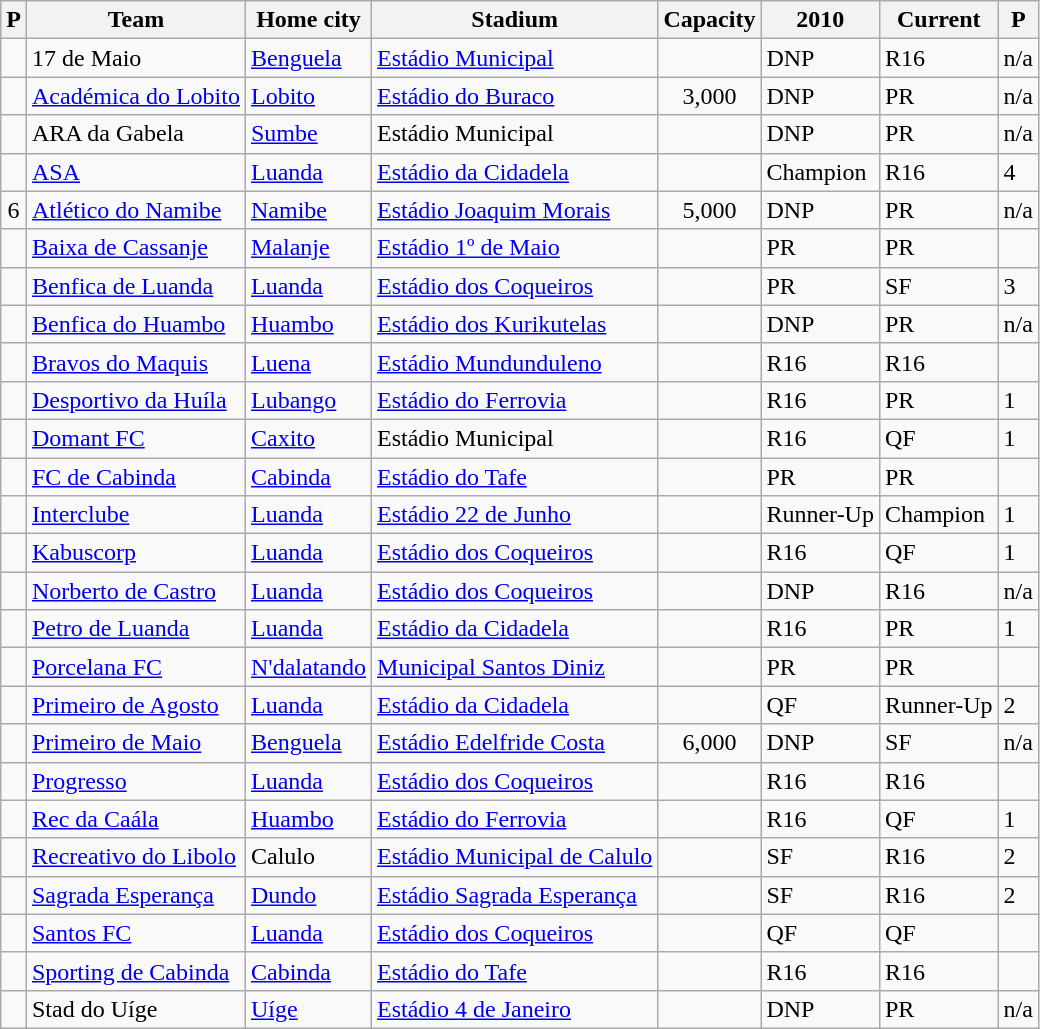<table class="wikitable sortable">
<tr>
<th>P</th>
<th>Team</th>
<th>Home city</th>
<th>Stadium</th>
<th>Capacity</th>
<th>2010</th>
<th>Current</th>
<th>P</th>
</tr>
<tr>
<td></td>
<td>17 de Maio</td>
<td><a href='#'>Benguela</a></td>
<td><a href='#'>Estádio Municipal</a></td>
<td></td>
<td data-sort-value="7">DNP</td>
<td data-sort-value="5">R16</td>
<td>n/a</td>
</tr>
<tr>
<td></td>
<td><a href='#'>Académica do Lobito</a></td>
<td><a href='#'>Lobito</a></td>
<td><a href='#'>Estádio do Buraco</a></td>
<td align="center">3,000</td>
<td data-sort-value="7">DNP</td>
<td data-sort-value="6">PR</td>
<td>n/a</td>
</tr>
<tr>
<td></td>
<td>ARA da Gabela</td>
<td><a href='#'>Sumbe</a></td>
<td>Estádio Municipal</td>
<td></td>
<td data-sort-value="7">DNP</td>
<td data-sort-value="6">PR</td>
<td>n/a</td>
</tr>
<tr>
<td></td>
<td><a href='#'>ASA</a></td>
<td><a href='#'>Luanda</a></td>
<td><a href='#'>Estádio da Cidadela</a></td>
<td></td>
<td data-sort-value="1">Champion</td>
<td data-sort-value="5">R16</td>
<td> 4</td>
</tr>
<tr>
<td align=center>6</td>
<td><a href='#'>Atlético do Namibe</a></td>
<td><a href='#'>Namibe</a></td>
<td><a href='#'>Estádio Joaquim Morais</a></td>
<td align="center">5,000</td>
<td data-sort-value="7">DNP</td>
<td data-sort-value="6">PR</td>
<td>n/a</td>
</tr>
<tr>
<td></td>
<td><a href='#'>Baixa de Cassanje</a></td>
<td><a href='#'>Malanje</a></td>
<td><a href='#'>Estádio 1º de Maio</a></td>
<td></td>
<td data-sort-value="6">PR</td>
<td data-sort-value="6">PR</td>
<td align=center data-sort-value="5"></td>
</tr>
<tr>
<td></td>
<td><a href='#'>Benfica de Luanda</a></td>
<td><a href='#'>Luanda</a></td>
<td><a href='#'>Estádio dos Coqueiros</a></td>
<td></td>
<td data-sort-value="6">PR</td>
<td data-sort-value="3">SF</td>
<td data-sort-value="1"> 3</td>
</tr>
<tr>
<td></td>
<td><a href='#'>Benfica do Huambo</a></td>
<td><a href='#'>Huambo</a></td>
<td><a href='#'>Estádio dos Kurikutelas</a></td>
<td></td>
<td data-sort-value="7">DNP</td>
<td data-sort-value="6">PR</td>
<td>n/a</td>
</tr>
<tr>
<td></td>
<td><a href='#'>Bravos do Maquis</a></td>
<td><a href='#'>Luena</a></td>
<td><a href='#'>Estádio Mundunduleno</a></td>
<td></td>
<td data-sort-value="5">R16</td>
<td data-sort-value="5">R16</td>
<td align=center data-sort-value="5"></td>
</tr>
<tr>
<td></td>
<td><a href='#'>Desportivo da Huíla</a></td>
<td><a href='#'>Lubango</a></td>
<td><a href='#'>Estádio do Ferrovia</a></td>
<td></td>
<td data-sort-value="5">R16</td>
<td data-sort-value="6">PR</td>
<td> 1</td>
</tr>
<tr>
<td></td>
<td><a href='#'>Domant FC</a></td>
<td><a href='#'>Caxito</a></td>
<td>Estádio Municipal</td>
<td></td>
<td data-sort-value="5">R16</td>
<td data-sort-value="4">QF</td>
<td data-sort-value="3"> 1</td>
</tr>
<tr>
<td></td>
<td><a href='#'>FC de Cabinda</a></td>
<td><a href='#'>Cabinda</a></td>
<td><a href='#'>Estádio do Tafe</a></td>
<td></td>
<td data-sort-value="6">PR</td>
<td data-sort-value="6">PR</td>
<td align=center data-sort-value="5"></td>
</tr>
<tr>
<td></td>
<td><a href='#'>Interclube</a></td>
<td><a href='#'>Luanda</a></td>
<td><a href='#'>Estádio 22 de Junho</a></td>
<td></td>
<td data-sort-value="2">Runner-Up</td>
<td data-sort-value="1">Champion</td>
<td data-sort-value="3"> 1</td>
</tr>
<tr>
<td></td>
<td><a href='#'>Kabuscorp</a></td>
<td><a href='#'>Luanda</a></td>
<td><a href='#'>Estádio dos Coqueiros</a></td>
<td></td>
<td data-sort-value="5">R16</td>
<td data-sort-value="4">QF</td>
<td data-sort-value="3"> 1</td>
</tr>
<tr>
<td></td>
<td><a href='#'>Norberto de Castro</a></td>
<td><a href='#'>Luanda</a></td>
<td><a href='#'>Estádio dos Coqueiros</a></td>
<td></td>
<td data-sort-value="7">DNP</td>
<td data-sort-value="5">R16</td>
<td>n/a</td>
</tr>
<tr>
<td></td>
<td><a href='#'>Petro de Luanda</a></td>
<td><a href='#'>Luanda</a></td>
<td><a href='#'>Estádio da Cidadela</a></td>
<td></td>
<td data-sort-value="5">R16</td>
<td data-sort-value="6">PR</td>
<td> 1</td>
</tr>
<tr>
<td></td>
<td><a href='#'>Porcelana FC</a></td>
<td><a href='#'>N'dalatando</a></td>
<td><a href='#'>Municipal Santos Diniz</a></td>
<td></td>
<td data-sort-value="6">PR</td>
<td data-sort-value="6">PR</td>
<td align=center data-sort-value="5"></td>
</tr>
<tr>
<td></td>
<td><a href='#'>Primeiro de Agosto</a></td>
<td><a href='#'>Luanda</a></td>
<td><a href='#'>Estádio da Cidadela</a></td>
<td></td>
<td data-sort-value="4">QF</td>
<td data-sort-value="2">Runner-Up</td>
<td data-sort-value="2"> 2</td>
</tr>
<tr>
<td></td>
<td><a href='#'>Primeiro de Maio</a></td>
<td><a href='#'>Benguela</a></td>
<td><a href='#'>Estádio Edelfride Costa</a></td>
<td align="center">6,000</td>
<td data-sort-value="7">DNP</td>
<td data-sort-value="3">SF</td>
<td>n/a</td>
</tr>
<tr>
<td></td>
<td><a href='#'>Progresso</a></td>
<td><a href='#'>Luanda</a></td>
<td><a href='#'>Estádio dos Coqueiros</a></td>
<td></td>
<td data-sort-value="5">R16</td>
<td data-sort-value="5">R16</td>
<td align=center data-sort-value="5"></td>
</tr>
<tr>
<td></td>
<td><a href='#'>Rec da Caála</a></td>
<td><a href='#'>Huambo</a></td>
<td><a href='#'>Estádio do Ferrovia</a></td>
<td></td>
<td data-sort-value="5">R16</td>
<td data-sort-value="4">QF</td>
<td data-sort-value="3"> 1</td>
</tr>
<tr>
<td></td>
<td><a href='#'>Recreativo do Libolo</a></td>
<td>Calulo</td>
<td><a href='#'>Estádio Municipal de Calulo</a></td>
<td></td>
<td data-sort-value="3">SF</td>
<td data-sort-value="5">R16</td>
<td> 2</td>
</tr>
<tr>
<td></td>
<td><a href='#'>Sagrada Esperança</a></td>
<td><a href='#'>Dundo</a></td>
<td><a href='#'>Estádio Sagrada Esperança</a></td>
<td></td>
<td data-sort-value="3">SF</td>
<td data-sort-value="5">R16</td>
<td> 2</td>
</tr>
<tr>
<td></td>
<td><a href='#'>Santos FC</a></td>
<td><a href='#'>Luanda</a></td>
<td><a href='#'>Estádio dos Coqueiros</a></td>
<td></td>
<td data-sort-value="4">QF</td>
<td data-sort-value="4">QF</td>
<td align=center data-sort-value="5"></td>
</tr>
<tr>
<td></td>
<td><a href='#'>Sporting de Cabinda</a></td>
<td><a href='#'>Cabinda</a></td>
<td><a href='#'>Estádio do Tafe</a></td>
<td></td>
<td data-sort-value="5">R16</td>
<td data-sort-value="5">R16</td>
<td align=center data-sort-value="5"></td>
</tr>
<tr>
<td></td>
<td>Stad do Uíge</td>
<td><a href='#'>Uíge</a></td>
<td><a href='#'>Estádio 4 de Janeiro</a></td>
<td></td>
<td data-sort-value="7">DNP</td>
<td data-sort-value="6">PR</td>
<td>n/a</td>
</tr>
</table>
